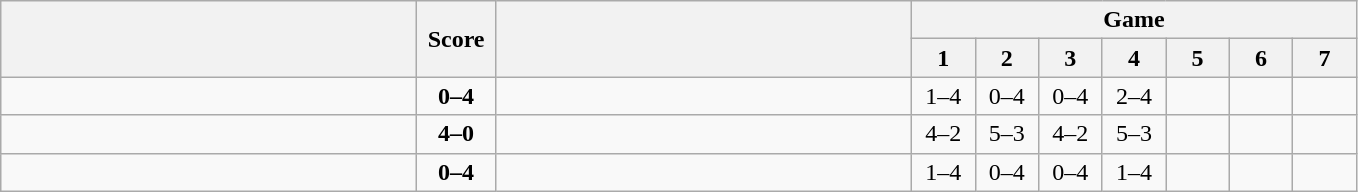<table class="wikitable" style="text-align: center;">
<tr>
<th rowspan=2 align="right" width="270"></th>
<th rowspan=2 width="45">Score</th>
<th rowspan=2 align="left" width="270"></th>
<th colspan=7>Game</th>
</tr>
<tr>
<th width="35">1</th>
<th width="35">2</th>
<th width="35">3</th>
<th width="35">4</th>
<th width="35">5</th>
<th width="35">6</th>
<th width="35">7</th>
</tr>
<tr>
<td align=left></td>
<td align=center><strong>0–4</strong></td>
<td align=left><strong></strong></td>
<td>1–4</td>
<td>0–4</td>
<td>0–4</td>
<td>2–4</td>
<td></td>
<td></td>
<td></td>
</tr>
<tr>
<td align=left><strong></strong></td>
<td align=center><strong>4–0</strong></td>
<td align=left></td>
<td>4–2</td>
<td>5–3</td>
<td>4–2</td>
<td>5–3</td>
<td></td>
<td></td>
<td></td>
</tr>
<tr>
<td align=left></td>
<td align=center><strong>0–4</strong></td>
<td align=left><strong></strong></td>
<td>1–4</td>
<td>0–4</td>
<td>0–4</td>
<td>1–4</td>
<td></td>
<td></td>
<td></td>
</tr>
</table>
